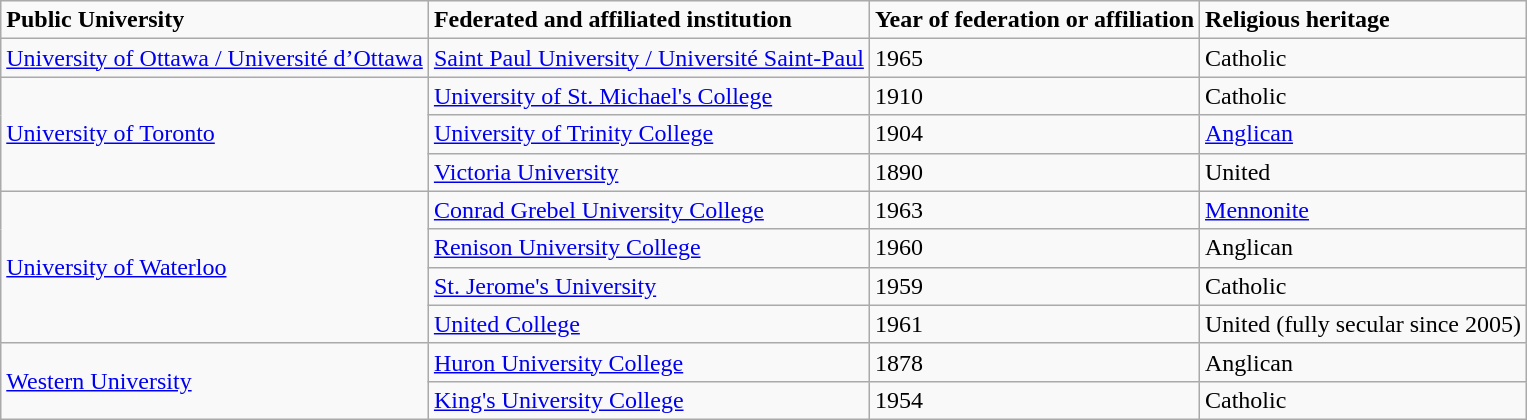<table class="wikitable">
<tr>
<td><strong>Public University</strong></td>
<td><strong>Federated and affiliated institution</strong></td>
<td><strong>Year of federation or affiliation</strong></td>
<td><strong>Religious heritage</strong></td>
</tr>
<tr>
<td><a href='#'>University of Ottawa / Université d’Ottawa</a></td>
<td><a href='#'>Saint Paul University / Université Saint-Paul</a></td>
<td>1965</td>
<td>Catholic</td>
</tr>
<tr>
<td rowspan="3"><a href='#'>University of Toronto</a></td>
<td><a href='#'>University of St. Michael's College</a></td>
<td>1910</td>
<td>Catholic</td>
</tr>
<tr>
<td><a href='#'>University of Trinity College</a></td>
<td>1904</td>
<td><a href='#'>Anglican</a></td>
</tr>
<tr>
<td><a href='#'>Victoria University</a></td>
<td>1890</td>
<td>United</td>
</tr>
<tr>
<td rowspan="4"><a href='#'>University of Waterloo</a></td>
<td><a href='#'>Conrad Grebel University College</a></td>
<td>1963</td>
<td><a href='#'>Mennonite</a></td>
</tr>
<tr>
<td><a href='#'>Renison University College</a></td>
<td>1960</td>
<td>Anglican</td>
</tr>
<tr>
<td><a href='#'>St. Jerome's University</a></td>
<td>1959</td>
<td>Catholic</td>
</tr>
<tr>
<td><a href='#'>United College</a></td>
<td>1961</td>
<td>United (fully secular since 2005)</td>
</tr>
<tr>
<td rowspan="2"><a href='#'>Western University</a></td>
<td><a href='#'>Huron University College</a></td>
<td>1878</td>
<td>Anglican</td>
</tr>
<tr>
<td><a href='#'>King's University College</a></td>
<td>1954</td>
<td>Catholic</td>
</tr>
</table>
